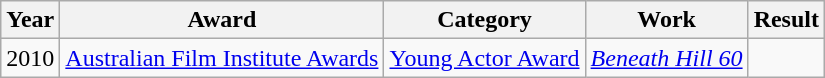<table class="wikitable sortable">
<tr>
<th>Year</th>
<th>Award</th>
<th>Category</th>
<th>Work</th>
<th>Result</th>
</tr>
<tr>
<td>2010</td>
<td><a href='#'>Australian Film Institute Awards</a></td>
<td><a href='#'>Young Actor Award</a></td>
<td><em><a href='#'>Beneath Hill 60</a></em></td>
<td></td>
</tr>
</table>
